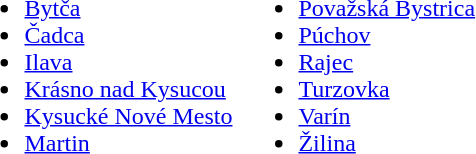<table>
<tr>
<td><br><ul><li><a href='#'>Bytča</a></li><li><a href='#'>Čadca</a></li><li><a href='#'>Ilava</a></li><li><a href='#'>Krásno nad Kysucou</a></li><li><a href='#'>Kysucké Nové Mesto</a></li><li><a href='#'>Martin</a></li></ul></td>
<td><br><ul><li><a href='#'>Považská Bystrica</a></li><li><a href='#'>Púchov</a></li><li><a href='#'>Rajec</a></li><li><a href='#'>Turzovka</a></li><li><a href='#'>Varín</a></li><li><a href='#'>Žilina</a></li></ul></td>
</tr>
</table>
